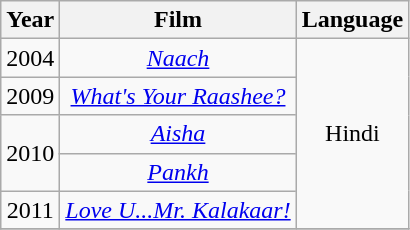<table class="wikitable" style="text-align:center;">
<tr>
<th>Year</th>
<th>Film</th>
<th>Language</th>
</tr>
<tr>
<td>2004</td>
<td><em><a href='#'>Naach</a></em></td>
<td rowspan=5>Hindi</td>
</tr>
<tr>
<td>2009</td>
<td><em><a href='#'>What's Your Raashee?</a></em></td>
</tr>
<tr>
<td rowspan=2>2010</td>
<td><em><a href='#'>Aisha</a></em></td>
</tr>
<tr>
<td><em><a href='#'>Pankh</a></em></td>
</tr>
<tr>
<td>2011</td>
<td><em><a href='#'>Love U...Mr. Kalakaar!</a></em></td>
</tr>
<tr>
</tr>
</table>
